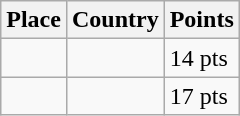<table class=wikitable>
<tr>
<th>Place</th>
<th>Country</th>
<th>Points</th>
</tr>
<tr>
<td align=center></td>
<td></td>
<td>14 pts</td>
</tr>
<tr>
<td align=center></td>
<td></td>
<td>17 pts</td>
</tr>
</table>
